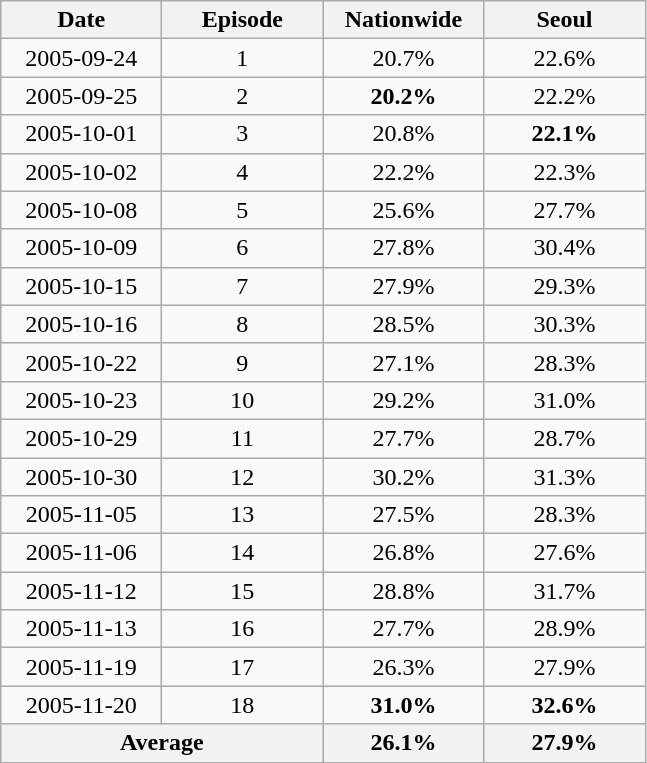<table class="wikitable">
<tr>
<th width=100>Date</th>
<th width=100>Episode</th>
<th width=100>Nationwide</th>
<th width=100>Seoul</th>
</tr>
<tr align=center>
<td>2005-09-24</td>
<td>1</td>
<td>20.7%</td>
<td>22.6%</td>
</tr>
<tr align=center>
<td>2005-09-25</td>
<td>2</td>
<td><span><strong>20.2%</strong></span></td>
<td>22.2%</td>
</tr>
<tr align=center>
<td>2005-10-01</td>
<td>3</td>
<td>20.8%</td>
<td><span><strong>22.1%</strong></span></td>
</tr>
<tr align=center>
<td>2005-10-02</td>
<td>4</td>
<td>22.2%</td>
<td>22.3%</td>
</tr>
<tr align=center>
<td>2005-10-08</td>
<td>5</td>
<td>25.6%</td>
<td>27.7%</td>
</tr>
<tr align=center>
<td>2005-10-09</td>
<td>6</td>
<td>27.8%</td>
<td>30.4%</td>
</tr>
<tr align=center>
<td>2005-10-15</td>
<td>7</td>
<td>27.9%</td>
<td>29.3%</td>
</tr>
<tr align=center>
<td>2005-10-16</td>
<td>8</td>
<td>28.5%</td>
<td>30.3%</td>
</tr>
<tr align=center>
<td>2005-10-22</td>
<td>9</td>
<td>27.1%</td>
<td>28.3%</td>
</tr>
<tr align=center>
<td>2005-10-23</td>
<td>10</td>
<td>29.2%</td>
<td>31.0%</td>
</tr>
<tr align=center>
<td>2005-10-29</td>
<td>11</td>
<td>27.7%</td>
<td>28.7%</td>
</tr>
<tr align=center>
<td>2005-10-30</td>
<td>12</td>
<td>30.2%</td>
<td>31.3%</td>
</tr>
<tr align=center>
<td>2005-11-05</td>
<td>13</td>
<td>27.5%</td>
<td>28.3%</td>
</tr>
<tr align=center>
<td>2005-11-06</td>
<td>14</td>
<td>26.8%</td>
<td>27.6%</td>
</tr>
<tr align=center>
<td>2005-11-12</td>
<td>15</td>
<td>28.8%</td>
<td>31.7%</td>
</tr>
<tr align=center>
<td>2005-11-13</td>
<td>16</td>
<td>27.7%</td>
<td>28.9%</td>
</tr>
<tr align=center>
<td>2005-11-19</td>
<td>17</td>
<td>26.3%</td>
<td>27.9%</td>
</tr>
<tr align=center>
<td>2005-11-20</td>
<td>18</td>
<td><span><strong>31.0%</strong></span></td>
<td><span><strong>32.6%</strong></span></td>
</tr>
<tr align="center">
<th colspan=2>Average</th>
<th>26.1%</th>
<th>27.9%</th>
</tr>
</table>
